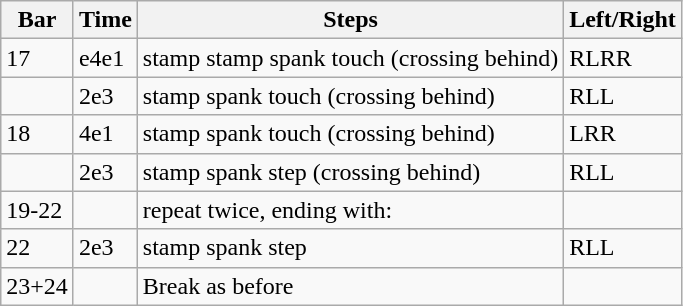<table class="wikitable">
<tr>
<th>Bar</th>
<th>Time</th>
<th>Steps</th>
<th>Left/Right</th>
</tr>
<tr>
<td>17</td>
<td>e4e1</td>
<td>stamp stamp spank touch (crossing behind)</td>
<td>RLRR</td>
</tr>
<tr>
<td></td>
<td>2e3</td>
<td>stamp spank touch (crossing behind)</td>
<td>RLL</td>
</tr>
<tr>
<td>18</td>
<td>4e1</td>
<td>stamp spank touch (crossing behind)</td>
<td>LRR</td>
</tr>
<tr>
<td></td>
<td>2e3</td>
<td>stamp spank step (crossing behind)</td>
<td>RLL</td>
</tr>
<tr>
<td>19-22</td>
<td></td>
<td>repeat twice, ending with:</td>
<td></td>
</tr>
<tr>
<td>22</td>
<td>2e3</td>
<td>stamp spank step</td>
<td>RLL</td>
</tr>
<tr>
<td>23+24</td>
<td></td>
<td>Break as before</td>
<td></td>
</tr>
</table>
